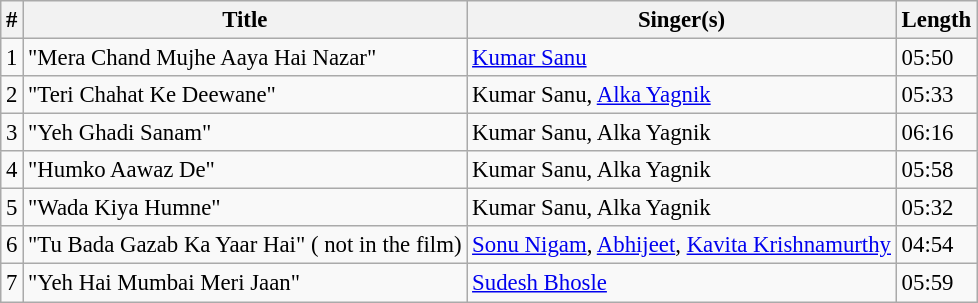<table class="wikitable" style="font-size:95%;">
<tr>
<th>#</th>
<th>Title</th>
<th>Singer(s)</th>
<th>Length</th>
</tr>
<tr>
<td>1</td>
<td>"Mera Chand Mujhe Aaya Hai Nazar"</td>
<td><a href='#'>Kumar Sanu</a></td>
<td>05:50</td>
</tr>
<tr>
<td>2</td>
<td>"Teri Chahat Ke Deewane"</td>
<td>Kumar Sanu, <a href='#'>Alka Yagnik</a></td>
<td>05:33</td>
</tr>
<tr>
<td>3</td>
<td>"Yeh Ghadi Sanam"</td>
<td>Kumar Sanu, Alka Yagnik</td>
<td>06:16</td>
</tr>
<tr>
<td>4</td>
<td>"Humko Aawaz De"</td>
<td>Kumar Sanu, Alka Yagnik</td>
<td>05:58</td>
</tr>
<tr>
<td>5</td>
<td>"Wada Kiya Humne"</td>
<td>Kumar Sanu, Alka Yagnik</td>
<td>05:32</td>
</tr>
<tr>
<td>6</td>
<td>"Tu Bada Gazab Ka Yaar Hai" ( not in the film)</td>
<td><a href='#'>Sonu Nigam</a>, <a href='#'>Abhijeet</a>, <a href='#'>Kavita Krishnamurthy</a></td>
<td>04:54</td>
</tr>
<tr>
<td>7</td>
<td>"Yeh Hai Mumbai Meri Jaan"</td>
<td><a href='#'>Sudesh Bhosle</a></td>
<td>05:59</td>
</tr>
</table>
